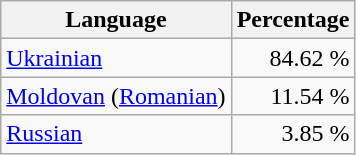<table class="wikitable">
<tr>
<th>Language</th>
<th>Percentage</th>
</tr>
<tr>
<td><a href='#'>Ukrainian</a></td>
<td align="right">84.62 %</td>
</tr>
<tr>
<td><a href='#'>Moldovan</a> (<a href='#'>Romanian</a>)</td>
<td align="right">11.54 %</td>
</tr>
<tr>
<td><a href='#'>Russian</a></td>
<td align="right">3.85 %</td>
</tr>
</table>
